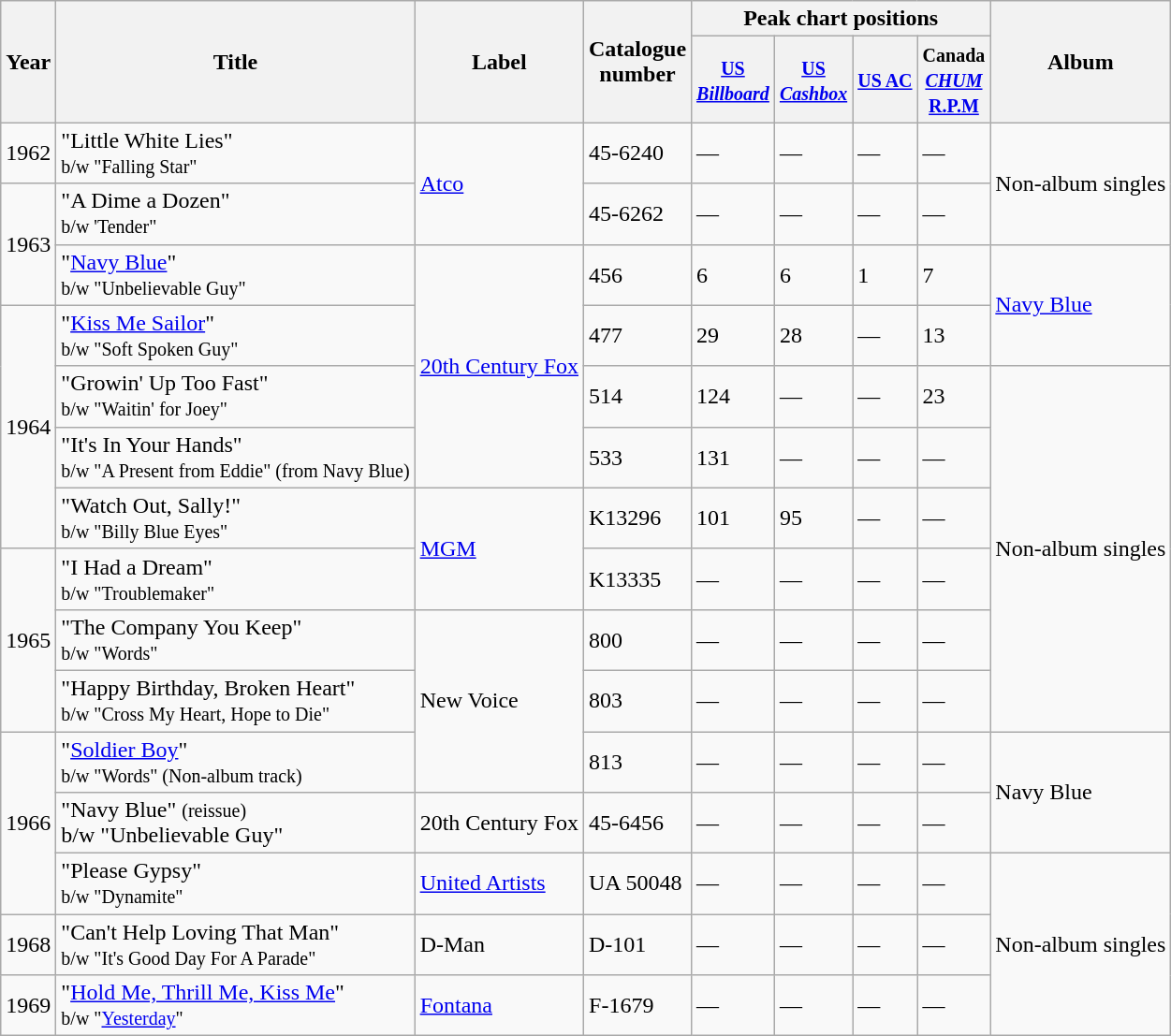<table class="wikitable">
<tr>
<th rowspan="2">Year</th>
<th rowspan="2">Title</th>
<th rowspan="2">Label</th>
<th rowspan="2">Catalogue<br>number</th>
<th colspan="4">Peak chart positions</th>
<th rowspan="2">Album</th>
</tr>
<tr>
<th><small><a href='#'>US</a></small><br><small><a href='#'><em>Billboard</em></a></small></th>
<th><small><a href='#'>US</a></small><br><small><a href='#'><em>Cashbox</em></a></small></th>
<th><small><a href='#'>US AC</a></small></th>
<th><small>Canada</small><br><em><small><a href='#'>CHUM</a></small></em><br><small><a href='#'>R.P.M</a></small><em></th>
</tr>
<tr>
<td>1962</td>
<td>"Little White Lies"<br><small>b/w "Falling Star"</small></td>
<td rowspan="2"><a href='#'>Atco</a></td>
<td>45-6240</td>
<td>—</td>
<td>—</td>
<td>—</td>
<td>—</td>
<td rowspan="2">Non-album singles</td>
</tr>
<tr>
<td rowspan="2">1963</td>
<td>"A Dime a Dozen"<br><small>b/w 'Tender"</small></td>
<td>45-6262</td>
<td>—</td>
<td>—</td>
<td>—</td>
<td>—</td>
</tr>
<tr>
<td>"<a href='#'>Navy Blue</a>"<br><small>b/w "Unbelievable Guy"</small></td>
<td rowspan="4"><a href='#'>20th Century Fox</a></td>
<td>456</td>
<td>6</td>
<td>6</td>
<td>1</td>
<td>7</td>
<td rowspan="2"></em><a href='#'>Navy Blue</a><em></td>
</tr>
<tr>
<td rowspan="4">1964</td>
<td>"<a href='#'>Kiss Me Sailor</a>"<br><small>b/w "Soft Spoken Guy"</small></td>
<td>477</td>
<td>29</td>
<td>28</td>
<td>—</td>
<td>13</td>
</tr>
<tr>
<td>"Growin' Up Too Fast"<br><small>b/w "Waitin' for Joey"</small></td>
<td>514</td>
<td>124</td>
<td>—</td>
<td>—</td>
<td>23</td>
<td rowspan="6">Non-album singles</td>
</tr>
<tr>
<td>"It's In Your Hands"<br><small>b/w "A Present from Eddie" (from Navy Blue)</small></td>
<td>533</td>
<td>131</td>
<td>—</td>
<td>—</td>
<td>—</td>
</tr>
<tr>
<td>"Watch Out, Sally!"<br><small>b/w "Billy Blue Eyes"</small></td>
<td rowspan="2"><a href='#'>MGM</a></td>
<td>K13296</td>
<td>101</td>
<td>95</td>
<td>—</td>
<td>—</td>
</tr>
<tr>
<td rowspan="3">1965</td>
<td>"I Had a Dream"<br><small>b/w "Troublemaker"</small></td>
<td>K13335</td>
<td>—</td>
<td>—</td>
<td>—</td>
<td>—</td>
</tr>
<tr>
<td>"The Company You Keep"<br><small>b/w "Words"</small></td>
<td rowspan="3">New Voice</td>
<td>800</td>
<td>—</td>
<td>—</td>
<td>—</td>
<td>—</td>
</tr>
<tr>
<td>"Happy Birthday, Broken Heart"<br><small>b/w "Cross My Heart, Hope to Die"</small></td>
<td>803</td>
<td>—</td>
<td>—</td>
<td>—</td>
<td>—</td>
</tr>
<tr>
<td rowspan="3">1966</td>
<td>"<a href='#'>Soldier Boy</a>"<br><small>b/w "Words" (Non-album track)</small></td>
<td>813</td>
<td>—</td>
<td>—</td>
<td>—</td>
<td>—</td>
<td rowspan="2"></em>Navy Blue<em></td>
</tr>
<tr>
<td>"Navy Blue" <small>(reissue)</small><br>b/w "Unbelievable Guy"</td>
<td>20th Century Fox</td>
<td>45-6456</td>
<td>—</td>
<td>—</td>
<td>—</td>
<td>—</td>
</tr>
<tr>
<td>"Please Gypsy"<br><small>b/w "Dynamite"</small></td>
<td><a href='#'>United Artists</a></td>
<td>UA 50048</td>
<td>—</td>
<td>—</td>
<td>—</td>
<td>—</td>
<td rowspan="3">Non-album singles</td>
</tr>
<tr>
<td>1968</td>
<td>"Can't Help Loving That Man"<br><small>b/w "It's Good Day For A Parade"</small></td>
<td>D-Man</td>
<td>D-101</td>
<td>—</td>
<td>—</td>
<td>—</td>
<td>—</td>
</tr>
<tr>
<td>1969</td>
<td>"<a href='#'>Hold Me, Thrill Me, Kiss Me</a>"<br><small>b/w "<a href='#'>Yesterday</a>"</small></td>
<td><a href='#'>Fontana</a></td>
<td>F-1679</td>
<td>—</td>
<td>—</td>
<td>—</td>
<td>—</td>
</tr>
</table>
